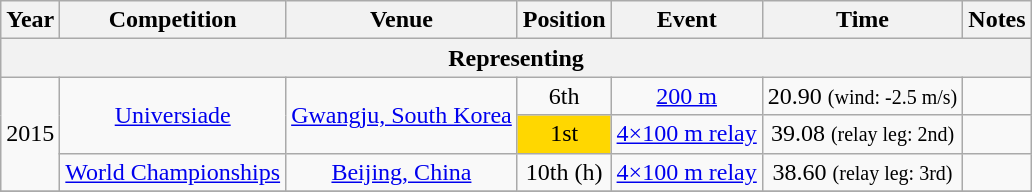<table class="wikitable sortable" style=text-align:center>
<tr>
<th>Year</th>
<th>Competition</th>
<th>Venue</th>
<th>Position</th>
<th>Event</th>
<th>Time</th>
<th>Notes</th>
</tr>
<tr>
<th colspan="7">Representing </th>
</tr>
<tr>
<td rowspan=3>2015</td>
<td rowspan=2><a href='#'>Universiade</a></td>
<td rowspan=2><a href='#'>Gwangju, South Korea</a></td>
<td>6th</td>
<td><a href='#'>200 m</a></td>
<td>20.90 <small>(wind: -2.5 m/s)</small></td>
<td></td>
</tr>
<tr>
<td bgcolor="gold">1st</td>
<td><a href='#'>4×100 m relay</a></td>
<td>39.08 <small>(relay leg: 2nd)</small></td>
<td></td>
</tr>
<tr>
<td><a href='#'>World Championships</a></td>
<td><a href='#'>Beijing, China</a></td>
<td>10th (h)</td>
<td><a href='#'>4×100 m relay</a></td>
<td>38.60 <small>(relay leg: 3rd)</small></td>
<td></td>
</tr>
<tr>
</tr>
</table>
